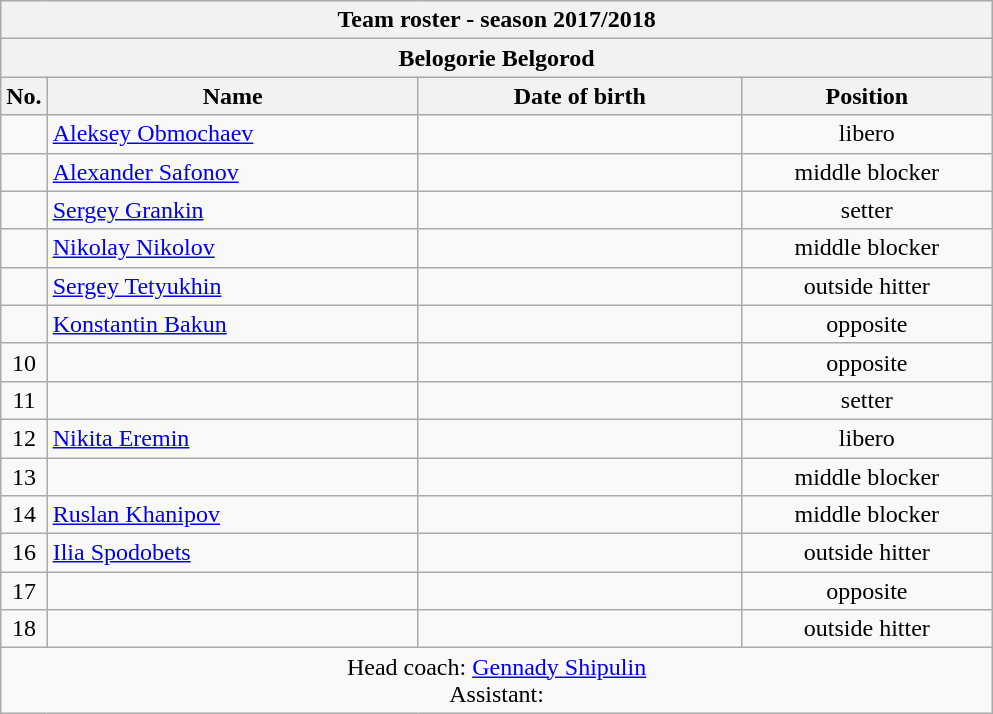<table class="wikitable collapsible collapsed sortable" style="font-size:100%; text-align:center;">
<tr>
<th colspan=6>Team roster - season 2017/2018</th>
</tr>
<tr>
<th colspan=6>Belogorie Belgorod</th>
</tr>
<tr>
<th>No.</th>
<th style="width:15em">Name</th>
<th style="width:13em">Date of birth</th>
<th style="width:10em">Position</th>
</tr>
<tr>
<td></td>
<td align=left> <a href='#'>Aleksey Obmochaev</a></td>
<td align=right></td>
<td>libero</td>
</tr>
<tr>
<td></td>
<td align=left> <a href='#'>Alexander Safonov</a></td>
<td align=right></td>
<td>middle blocker</td>
</tr>
<tr>
<td></td>
<td align=left> <a href='#'>Sergey Grankin</a></td>
<td align=right></td>
<td>setter</td>
</tr>
<tr>
<td></td>
<td align=left> <a href='#'>Nikolay Nikolov</a></td>
<td align=right></td>
<td>middle blocker</td>
</tr>
<tr>
<td></td>
<td align=left> <a href='#'>Sergey Tetyukhin</a></td>
<td align=right></td>
<td>outside hitter</td>
</tr>
<tr>
<td></td>
<td align=left> <a href='#'>Konstantin Bakun</a></td>
<td align=right></td>
<td>opposite</td>
</tr>
<tr>
<td>10</td>
<td align=left> </td>
<td align=right></td>
<td>opposite</td>
</tr>
<tr>
<td>11</td>
<td align=left> </td>
<td align=right></td>
<td>setter</td>
</tr>
<tr>
<td>12</td>
<td align=left> <a href='#'>Nikita Eremin</a></td>
<td align=right></td>
<td>libero</td>
</tr>
<tr>
<td>13</td>
<td align=left> </td>
<td align=right></td>
<td>middle blocker</td>
</tr>
<tr>
<td>14</td>
<td align=left> <a href='#'>Ruslan Khanipov</a></td>
<td align=right></td>
<td>middle blocker</td>
</tr>
<tr>
<td>16</td>
<td align=left> <a href='#'>Ilia Spodobets</a></td>
<td align=right></td>
<td>outside hitter</td>
</tr>
<tr>
<td>17</td>
<td align=left> </td>
<td align=right></td>
<td>opposite</td>
</tr>
<tr>
<td>18</td>
<td align=left> </td>
<td align=right></td>
<td>outside hitter</td>
</tr>
<tr>
<td colspan=4>Head coach: <a href='#'>Gennady Shipulin</a><br>Assistant:</td>
</tr>
</table>
